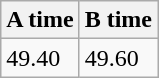<table class="wikitable" border="1" align="upright">
<tr>
<th>A time</th>
<th>B time</th>
</tr>
<tr>
<td>49.40</td>
<td>49.60</td>
</tr>
</table>
